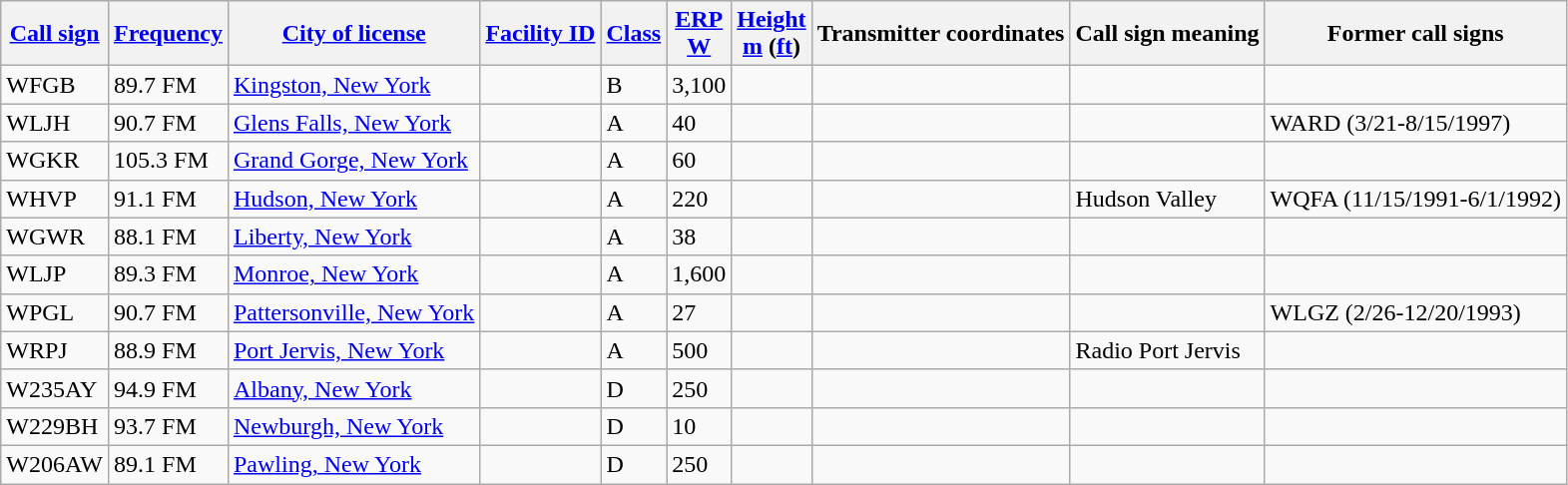<table class="wikitable sortable">
<tr>
<th><a href='#'>Call sign</a></th>
<th data-sort-type="number"><a href='#'>Frequency</a></th>
<th><a href='#'>City of license</a></th>
<th data-sort-type="number"><a href='#'>Facility ID</a></th>
<th><a href='#'>Class</a></th>
<th data-sort-type="number"><a href='#'>ERP</a><br><a href='#'>W</a></th>
<th data-sort-type="number"><a href='#'>Height</a><br><a href='#'>m</a> (<a href='#'>ft</a>)</th>
<th class="unsortable">Transmitter coordinates</th>
<th class="unsortable">Call sign meaning</th>
<th class="unsortable">Former call signs</th>
</tr>
<tr>
<td>WFGB</td>
<td>89.7 FM</td>
<td><a href='#'>Kingston, New York</a></td>
<td></td>
<td>B</td>
<td>3,100</td>
<td></td>
<td></td>
<td></td>
<td></td>
</tr>
<tr>
<td>WLJH</td>
<td>90.7 FM</td>
<td><a href='#'>Glens Falls, New York</a></td>
<td></td>
<td>A</td>
<td>40</td>
<td></td>
<td></td>
<td></td>
<td>WARD (3/21-8/15/1997)</td>
</tr>
<tr>
<td>WGKR</td>
<td>105.3 FM</td>
<td><a href='#'>Grand Gorge, New York</a></td>
<td></td>
<td>A</td>
<td>60</td>
<td></td>
<td></td>
<td></td>
<td></td>
</tr>
<tr>
<td>WHVP</td>
<td>91.1 FM</td>
<td><a href='#'>Hudson, New York</a></td>
<td></td>
<td>A</td>
<td>220</td>
<td></td>
<td></td>
<td>Hudson Valley</td>
<td>WQFA (11/15/1991-6/1/1992)</td>
</tr>
<tr>
<td>WGWR</td>
<td>88.1 FM</td>
<td><a href='#'>Liberty, New York</a></td>
<td></td>
<td>A</td>
<td>38</td>
<td></td>
<td></td>
<td></td>
<td></td>
</tr>
<tr>
<td>WLJP</td>
<td>89.3 FM</td>
<td><a href='#'>Monroe, New York</a></td>
<td></td>
<td>A</td>
<td>1,600</td>
<td></td>
<td></td>
<td></td>
<td></td>
</tr>
<tr>
<td>WPGL</td>
<td>90.7 FM</td>
<td><a href='#'>Pattersonville, New York</a></td>
<td></td>
<td>A</td>
<td>27</td>
<td></td>
<td></td>
<td></td>
<td>WLGZ (2/26-12/20/1993)</td>
</tr>
<tr>
<td>WRPJ</td>
<td>88.9 FM</td>
<td><a href='#'>Port Jervis, New York</a></td>
<td></td>
<td>A</td>
<td>500</td>
<td></td>
<td></td>
<td>Radio Port Jervis</td>
<td></td>
</tr>
<tr>
<td>W235AY</td>
<td>94.9 FM</td>
<td><a href='#'>Albany, New York</a></td>
<td></td>
<td>D</td>
<td>250</td>
<td></td>
<td></td>
<td></td>
<td></td>
</tr>
<tr>
<td>W229BH</td>
<td>93.7 FM</td>
<td><a href='#'>Newburgh, New York</a></td>
<td></td>
<td>D</td>
<td>10</td>
<td></td>
<td></td>
<td></td>
<td></td>
</tr>
<tr>
<td>W206AW</td>
<td>89.1 FM</td>
<td><a href='#'>Pawling, New York</a></td>
<td></td>
<td>D</td>
<td>250</td>
<td></td>
<td></td>
<td></td>
<td></td>
</tr>
</table>
